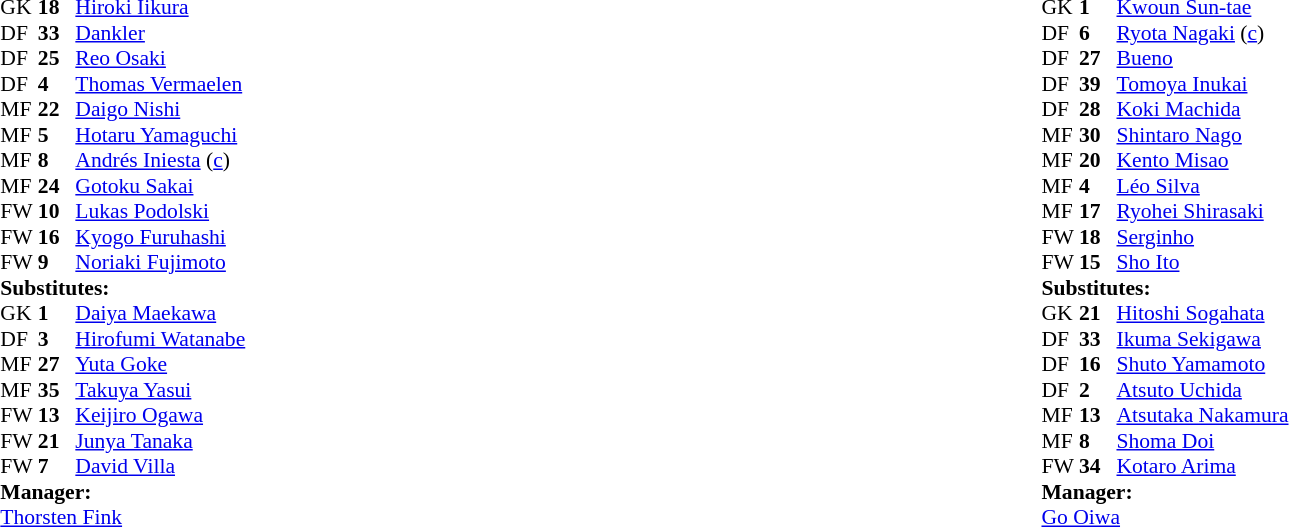<table width="100%">
<tr>
<td valign="top" width="40%"><br><table style="font-size: 90%" cellspacing="0" cellpadding="0" align="center">
<tr>
<td colspan="4"></td>
</tr>
<tr>
<th width=25></th>
<th width=25></th>
</tr>
<tr>
<td>GK</td>
<td><strong>18</strong></td>
<td> <a href='#'>Hiroki Iikura</a></td>
</tr>
<tr>
<td>DF</td>
<td><strong>33</strong></td>
<td> <a href='#'>Dankler</a></td>
<td></td>
</tr>
<tr>
<td>DF</td>
<td><strong>25</strong></td>
<td> <a href='#'>Reo Osaki</a></td>
</tr>
<tr>
<td>DF</td>
<td><strong>4</strong></td>
<td> <a href='#'>Thomas Vermaelen</a></td>
</tr>
<tr>
<td>MF</td>
<td><strong>22</strong></td>
<td> <a href='#'>Daigo Nishi</a></td>
<td></td>
</tr>
<tr>
<td>MF</td>
<td><strong>5</strong></td>
<td> <a href='#'>Hotaru Yamaguchi</a></td>
</tr>
<tr>
<td>MF</td>
<td><strong>8</strong></td>
<td> <a href='#'>Andrés Iniesta</a> (<a href='#'>c</a>)</td>
<td></td>
<td></td>
</tr>
<tr>
<td>MF</td>
<td><strong>24</strong></td>
<td> <a href='#'>Gotoku Sakai</a></td>
</tr>
<tr>
<td>FW</td>
<td><strong>10</strong></td>
<td> <a href='#'>Lukas Podolski</a></td>
<td></td>
<td></td>
</tr>
<tr>
<td>FW</td>
<td><strong>16</strong></td>
<td> <a href='#'>Kyogo Furuhashi</a></td>
</tr>
<tr>
<td>FW</td>
<td><strong>9</strong></td>
<td> <a href='#'>Noriaki Fujimoto</a></td>
<td></td>
<td></td>
</tr>
<tr>
<td colspan=3><strong>Substitutes:</strong></td>
</tr>
<tr>
<td>GK</td>
<td><strong>1</strong></td>
<td> <a href='#'>Daiya Maekawa</a></td>
</tr>
<tr>
<td>DF</td>
<td><strong>3</strong></td>
<td> <a href='#'>Hirofumi Watanabe</a></td>
</tr>
<tr>
<td>MF</td>
<td><strong>27</strong></td>
<td> <a href='#'>Yuta Goke</a></td>
</tr>
<tr>
<td>MF</td>
<td><strong>35</strong></td>
<td> <a href='#'>Takuya Yasui</a></td>
<td></td>
<td></td>
</tr>
<tr>
<td>FW</td>
<td><strong>13</strong></td>
<td> <a href='#'>Keijiro Ogawa</a></td>
</tr>
<tr>
<td>FW</td>
<td><strong>21</strong></td>
<td> <a href='#'>Junya Tanaka</a></td>
<td></td>
<td></td>
</tr>
<tr>
<td>FW</td>
<td><strong>7</strong></td>
<td> <a href='#'>David Villa</a></td>
<td></td>
<td></td>
</tr>
<tr>
<td colspan=3><strong>Manager:</strong></td>
</tr>
<tr>
<td colspan=4> <a href='#'>Thorsten Fink</a></td>
</tr>
</table>
</td>
<td valign="top"></td>
<td valign="top" width="50%"><br><table style="font-size: 90%" cellspacing="0" cellpadding="0" align="center">
<tr>
<td colspan="4"></td>
</tr>
<tr>
<th width=25></th>
<th width=25></th>
</tr>
<tr>
<td>GK</td>
<td><strong>1</strong></td>
<td> <a href='#'>Kwoun Sun-tae</a></td>
</tr>
<tr>
<td>DF</td>
<td><strong>6</strong></td>
<td> <a href='#'>Ryota Nagaki</a> (<a href='#'>c</a>)</td>
</tr>
<tr>
<td>DF</td>
<td><strong>27</strong></td>
<td> <a href='#'>Bueno</a></td>
</tr>
<tr>
<td>DF</td>
<td><strong>39</strong></td>
<td> <a href='#'>Tomoya Inukai</a></td>
</tr>
<tr>
<td>DF</td>
<td><strong>28</strong></td>
<td> <a href='#'>Koki Machida</a></td>
</tr>
<tr>
<td>MF</td>
<td><strong>30</strong></td>
<td> <a href='#'>Shintaro Nago</a></td>
<td></td>
<td></td>
</tr>
<tr>
<td>MF</td>
<td><strong>20</strong></td>
<td> <a href='#'>Kento Misao</a></td>
</tr>
<tr>
<td>MF</td>
<td><strong>4</strong></td>
<td> <a href='#'>Léo Silva</a></td>
<td></td>
</tr>
<tr>
<td>MF</td>
<td><strong>17</strong></td>
<td> <a href='#'>Ryohei Shirasaki</a></td>
<td></td>
<td></td>
</tr>
<tr>
<td>FW</td>
<td><strong>18</strong></td>
<td> <a href='#'>Serginho</a></td>
</tr>
<tr>
<td>FW</td>
<td><strong>15</strong></td>
<td> <a href='#'>Sho Ito</a></td>
<td></td>
<td></td>
</tr>
<tr>
<td colspan=3><strong>Substitutes:</strong></td>
</tr>
<tr>
<td>GK</td>
<td><strong>21</strong></td>
<td> <a href='#'>Hitoshi Sogahata</a></td>
</tr>
<tr>
<td>DF</td>
<td><strong>33</strong></td>
<td> <a href='#'>Ikuma Sekigawa</a></td>
</tr>
<tr>
<td>DF</td>
<td><strong>16</strong></td>
<td> <a href='#'>Shuto Yamamoto</a></td>
<td></td>
<td></td>
</tr>
<tr>
<td>DF</td>
<td><strong>2</strong></td>
<td> <a href='#'>Atsuto Uchida</a></td>
</tr>
<tr>
<td>MF</td>
<td><strong>13</strong></td>
<td> <a href='#'>Atsutaka Nakamura</a></td>
<td></td>
<td></td>
</tr>
<tr>
<td>MF</td>
<td><strong>8</strong></td>
<td> <a href='#'>Shoma Doi</a></td>
<td></td>
<td></td>
</tr>
<tr>
<td>FW</td>
<td><strong>34</strong></td>
<td> <a href='#'>Kotaro Arima</a></td>
</tr>
<tr>
<td colspan=3><strong>Manager:</strong></td>
</tr>
<tr>
<td colspan=4> <a href='#'>Go Oiwa</a></td>
</tr>
</table>
</td>
</tr>
</table>
